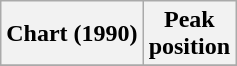<table class="wikitable plainrowheaders">
<tr>
<th scope="col">Chart (1990)</th>
<th scope="col">Peak<br>position</th>
</tr>
<tr>
</tr>
</table>
